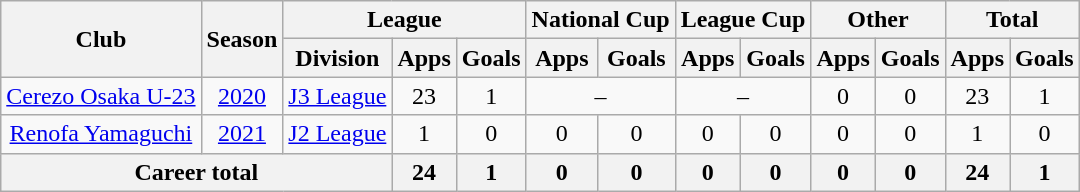<table class="wikitable" style="text-align: center">
<tr>
<th rowspan="2">Club</th>
<th rowspan="2">Season</th>
<th colspan="3">League</th>
<th colspan="2">National Cup</th>
<th colspan="2">League Cup</th>
<th colspan="2">Other</th>
<th colspan="2">Total</th>
</tr>
<tr>
<th>Division</th>
<th>Apps</th>
<th>Goals</th>
<th>Apps</th>
<th>Goals</th>
<th>Apps</th>
<th>Goals</th>
<th>Apps</th>
<th>Goals</th>
<th>Apps</th>
<th>Goals</th>
</tr>
<tr>
<td><a href='#'>Cerezo Osaka U-23</a></td>
<td><a href='#'>2020</a></td>
<td><a href='#'>J3 League</a></td>
<td>23</td>
<td>1</td>
<td colspan="2">–</td>
<td colspan="2">–</td>
<td>0</td>
<td>0</td>
<td>23</td>
<td>1</td>
</tr>
<tr>
<td><a href='#'>Renofa Yamaguchi</a></td>
<td><a href='#'>2021</a></td>
<td><a href='#'>J2 League</a></td>
<td>1</td>
<td>0</td>
<td>0</td>
<td>0</td>
<td>0</td>
<td>0</td>
<td>0</td>
<td>0</td>
<td>1</td>
<td>0</td>
</tr>
<tr>
<th colspan=3>Career total</th>
<th>24</th>
<th>1</th>
<th>0</th>
<th>0</th>
<th>0</th>
<th>0</th>
<th>0</th>
<th>0</th>
<th>24</th>
<th>1</th>
</tr>
</table>
